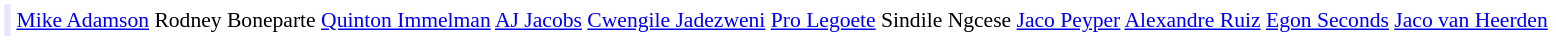<table cellpadding="2" style="border: 1px solid white; font-size:90%;">
<tr>
<td colspan="2" align="right" bgcolor="lavender"></td>
<td align="left"><a href='#'>Mike Adamson</a> Rodney Boneparte <a href='#'>Quinton Immelman</a> <a href='#'>AJ Jacobs</a> <a href='#'>Cwengile Jadezweni</a> <a href='#'>Pro Legoete</a> Sindile Ngcese <a href='#'>Jaco Peyper</a> <a href='#'>Alexandre Ruiz</a> <a href='#'>Egon Seconds</a> <a href='#'>Jaco van Heerden</a></td>
</tr>
</table>
